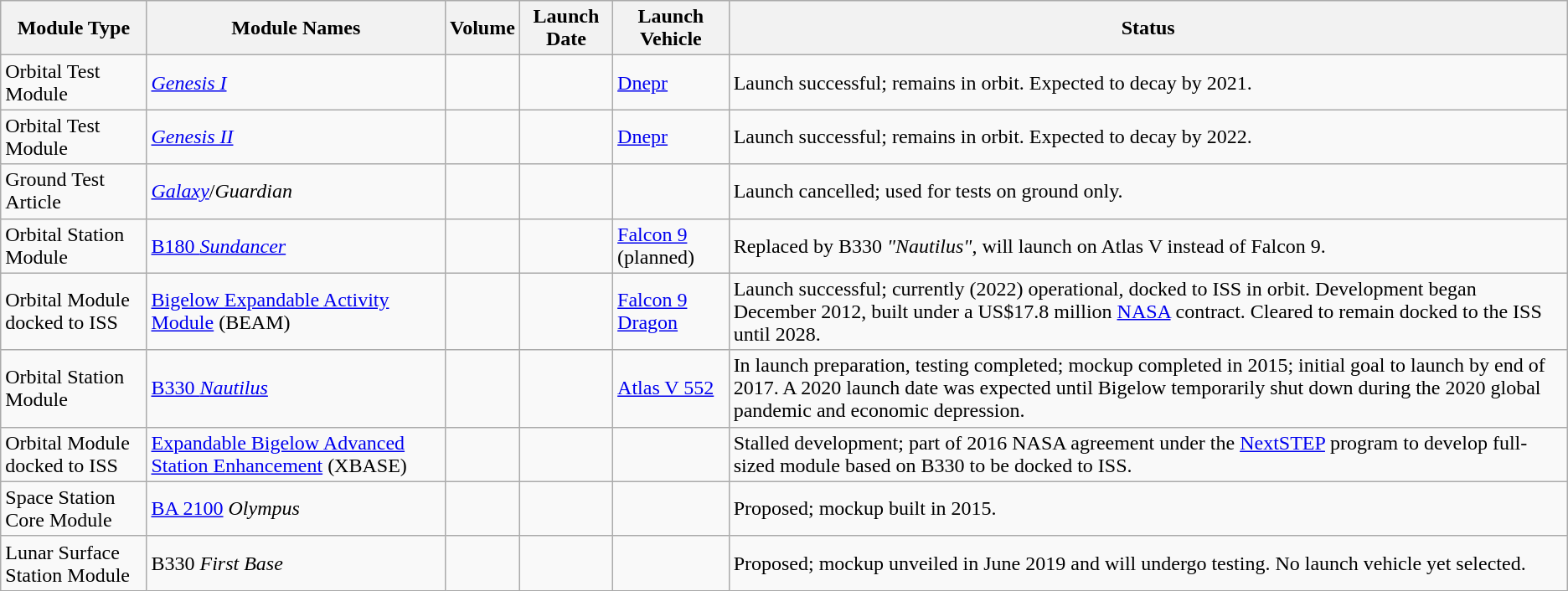<table class="wikitable">
<tr>
<th>Module Type</th>
<th>Module Names</th>
<th>Volume</th>
<th>Launch Date</th>
<th>Launch Vehicle</th>
<th>Status</th>
</tr>
<tr>
<td>Orbital Test Module</td>
<td><em><a href='#'>Genesis I</a></em></td>
<td></td>
<td></td>
<td><a href='#'>Dnepr</a></td>
<td>Launch successful; remains in orbit. Expected to decay by 2021.</td>
</tr>
<tr>
<td>Orbital Test Module</td>
<td><em><a href='#'>Genesis II</a></em></td>
<td></td>
<td></td>
<td><a href='#'>Dnepr</a></td>
<td>Launch successful; remains in orbit. Expected to decay by 2022.</td>
</tr>
<tr>
<td>Ground Test Article</td>
<td><em><a href='#'>Galaxy</a></em>/<em>Guardian</em></td>
<td></td>
<td></td>
<td></td>
<td>Launch cancelled; used for tests on ground only.</td>
</tr>
<tr>
<td>Orbital Station Module</td>
<td><a href='#'>B180 <em>Sundancer</em></a></td>
<td></td>
<td></td>
<td><a href='#'>Falcon 9</a> (planned)</td>
<td>Replaced by B330 <em>"Nautilus"</em>, will launch on Atlas V instead of Falcon 9.</td>
</tr>
<tr>
<td>Orbital Module docked to ISS</td>
<td><a href='#'>Bigelow Expandable Activity Module</a> (BEAM)</td>
<td></td>
<td></td>
<td><a href='#'>Falcon 9</a><br><a href='#'>Dragon</a></td>
<td>Launch successful; currently (2022) operational, docked to ISS in orbit. Development began December 2012, built under a US$17.8 million <a href='#'>NASA</a> contract. Cleared to remain docked to the ISS until 2028.</td>
</tr>
<tr>
<td>Orbital Station Module</td>
<td><a href='#'>B330 <em>Nautilus</em></a></td>
<td></td>
<td></td>
<td><a href='#'>Atlas V 552</a></td>
<td>In launch preparation, testing completed; mockup completed in 2015; initial goal to launch by end of 2017. A 2020 launch date was expected until Bigelow temporarily shut down during the 2020 global pandemic and economic depression.</td>
</tr>
<tr>
<td>Orbital Module docked to ISS</td>
<td><a href='#'>Expandable Bigelow Advanced Station Enhancement</a> (XBASE)</td>
<td></td>
<td></td>
<td></td>
<td>Stalled development; part of 2016 NASA agreement under the <a href='#'>NextSTEP</a> program to develop full-sized module based on B330 to be docked to ISS.</td>
</tr>
<tr>
<td>Space Station Core Module</td>
<td><a href='#'>BA 2100</a> <em>Olympus</em></td>
<td></td>
<td></td>
<td></td>
<td>Proposed; mockup built in 2015.</td>
</tr>
<tr>
<td>Lunar Surface Station Module</td>
<td>B330 <em>First Base</em></td>
<td></td>
<td></td>
<td></td>
<td>Proposed; mockup unveiled in June 2019 and will undergo testing. No launch vehicle yet selected.</td>
</tr>
</table>
